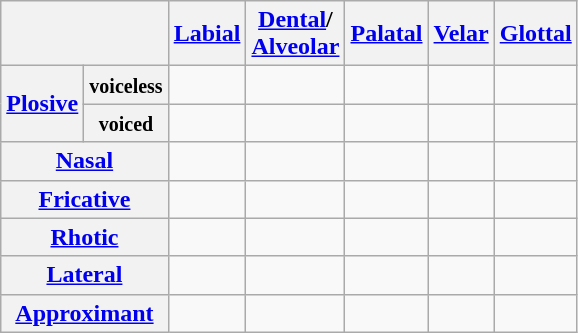<table class="wikitable" style="text-align:center">
<tr>
<th colspan="2"></th>
<th><a href='#'>Labial</a></th>
<th><a href='#'>Dental</a>/<br><a href='#'>Alveolar</a></th>
<th><a href='#'>Palatal</a></th>
<th><a href='#'>Velar</a></th>
<th><a href='#'>Glottal</a></th>
</tr>
<tr>
<th rowspan="2"><a href='#'>Plosive</a></th>
<th><small>voiceless</small></th>
<td></td>
<td></td>
<td></td>
<td></td>
<td></td>
</tr>
<tr>
<th><small>voiced</small></th>
<td></td>
<td></td>
<td></td>
<td></td>
<td></td>
</tr>
<tr>
<th colspan="2"><a href='#'>Nasal</a></th>
<td width="20px" style="border-right: 0;"></td>
<td width="20px" style="border-right: 0;"></td>
<td></td>
<td width="20px" style="border-right: 0;"></td>
<td></td>
</tr>
<tr>
<th colspan="2"><a href='#'>Fricative</a></th>
<td></td>
<td></td>
<td></td>
<td></td>
<td></td>
</tr>
<tr>
<th colspan="2"><a href='#'>Rhotic</a></th>
<td></td>
<td></td>
<td></td>
<td></td>
<td></td>
</tr>
<tr>
<th colspan="2"><a href='#'>Lateral</a></th>
<td></td>
<td></td>
<td></td>
<td></td>
<td></td>
</tr>
<tr>
<th colspan="2"><a href='#'>Approximant</a></th>
<td></td>
<td></td>
<td></td>
<td></td>
<td></td>
</tr>
</table>
